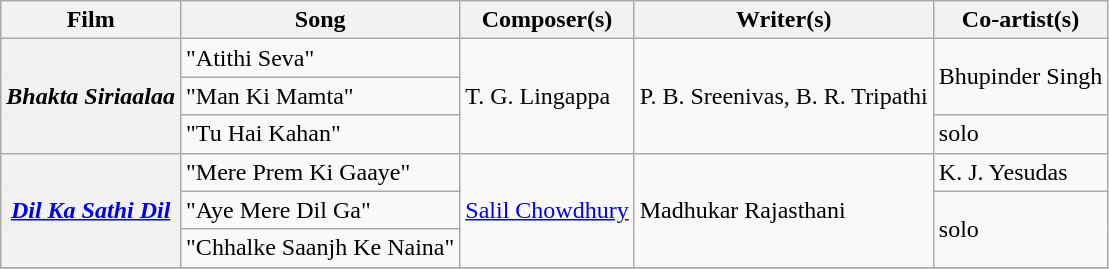<table class="wikitable sortable">
<tr>
<th>Film</th>
<th>Song</th>
<th>Composer(s)</th>
<th>Writer(s)</th>
<th>Co-artist(s)</th>
</tr>
<tr>
<th rowspan=3><em>Bhakta Siriaalaa</em></th>
<td>"Atithi Seva"</td>
<td Rowspan=3>T. G. Lingappa</td>
<td Rowspan=3>P. B. Sreenivas, B. R. Tripathi</td>
<td Rowspan=2>Bhupinder Singh</td>
</tr>
<tr>
<td>"Man Ki Mamta"</td>
</tr>
<tr>
<td>"Tu Hai Kahan"</td>
<td>solo</td>
</tr>
<tr>
<th rowspan="3"><a href='#'><em>Dil Ka Sathi Dil</em></a></th>
<td>"Mere Prem Ki Gaaye"</td>
<td rowspan="3"><a href='#'>Salil Chowdhury</a></td>
<td rowspan=3>Madhukar Rajasthani</td>
<td>K. J. Yesudas</td>
</tr>
<tr>
<td>"Aye Mere Dil Ga"</td>
<td rowspan=2>solo</td>
</tr>
<tr>
<td>"Chhalke Saanjh Ke Naina"</td>
</tr>
<tr>
</tr>
</table>
